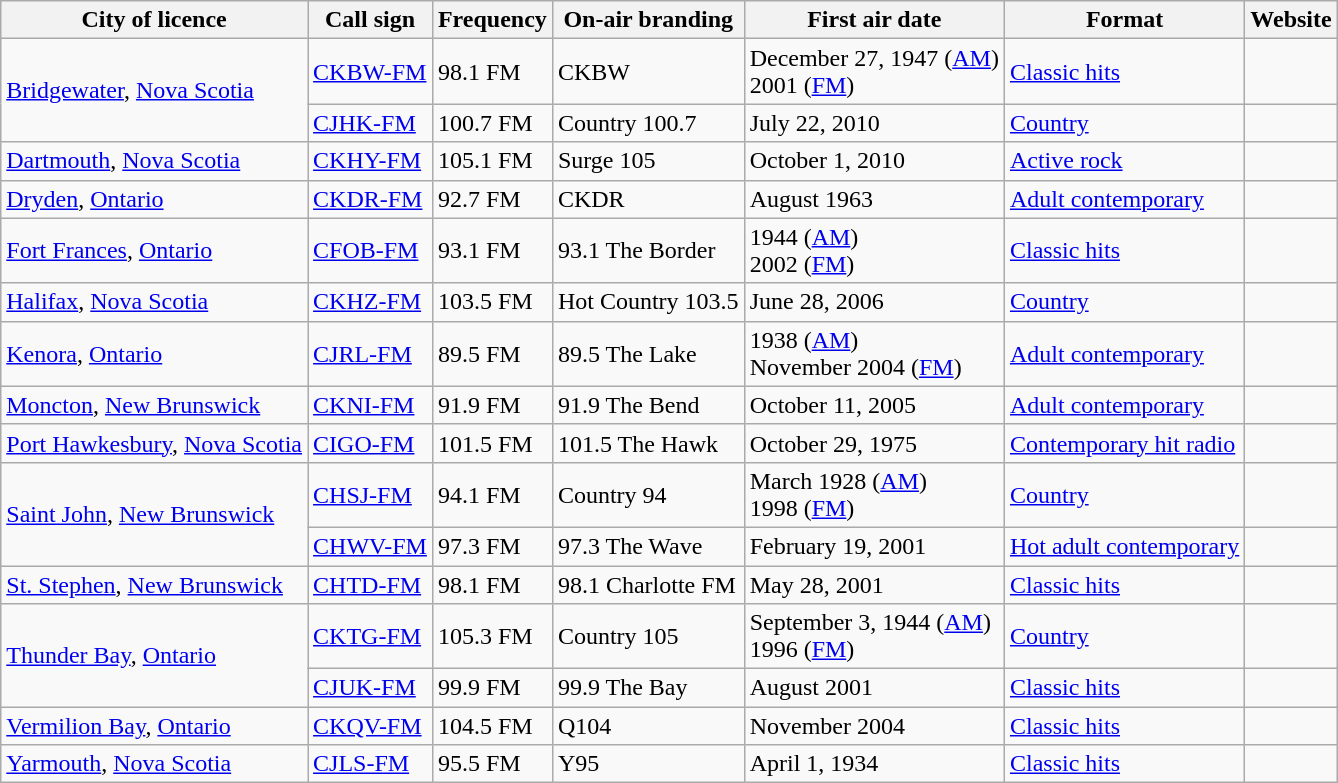<table class="wikitable sortable collapsible" border="1">
<tr>
<th scope="col">City of licence</th>
<th scope="col">Call sign</th>
<th scope="col">Frequency</th>
<th class="unsortable" scope="col">On-air branding</th>
<th scope="col">First air date</th>
<th scope="col">Format</th>
<th>Website</th>
</tr>
<tr>
<td rowspan="2"><a href='#'>Bridgewater</a>, <a href='#'>Nova Scotia</a></td>
<td><a href='#'>CKBW-FM</a></td>
<td>98.1 FM</td>
<td>CKBW</td>
<td>December 27, 1947 (<a href='#'>AM</a>)<br>2001 (<a href='#'>FM</a>)</td>
<td><a href='#'>Classic hits</a></td>
<td></td>
</tr>
<tr>
<td><a href='#'>CJHK-FM</a></td>
<td>100.7 FM</td>
<td>Country 100.7</td>
<td>July 22, 2010</td>
<td><a href='#'>Country</a></td>
<td></td>
</tr>
<tr>
<td><a href='#'>Dartmouth</a>, <a href='#'>Nova Scotia</a></td>
<td><a href='#'>CKHY-FM</a></td>
<td>105.1 FM</td>
<td>Surge 105</td>
<td>October 1, 2010</td>
<td><a href='#'>Active rock</a></td>
<td></td>
</tr>
<tr>
<td><a href='#'>Dryden</a>, <a href='#'>Ontario</a></td>
<td><a href='#'>CKDR-FM</a></td>
<td>92.7 FM</td>
<td>CKDR</td>
<td>August 1963</td>
<td><a href='#'>Adult contemporary</a></td>
<td></td>
</tr>
<tr>
<td><a href='#'>Fort Frances</a>, <a href='#'>Ontario</a></td>
<td><a href='#'>CFOB-FM</a></td>
<td>93.1 FM</td>
<td>93.1 The Border</td>
<td>1944 (<a href='#'>AM</a>)<br>2002 (<a href='#'>FM</a>)</td>
<td><a href='#'>Classic hits</a></td>
<td></td>
</tr>
<tr>
<td><a href='#'>Halifax</a>, <a href='#'>Nova Scotia</a></td>
<td><a href='#'>CKHZ-FM</a></td>
<td>103.5 FM</td>
<td>Hot Country 103.5</td>
<td>June 28, 2006</td>
<td><a href='#'>Country</a></td>
<td></td>
</tr>
<tr>
<td><a href='#'>Kenora</a>, <a href='#'>Ontario</a></td>
<td><a href='#'>CJRL-FM</a></td>
<td>89.5 FM</td>
<td>89.5 The Lake</td>
<td>1938 (<a href='#'>AM</a>)<br>November 2004 (<a href='#'>FM</a>)</td>
<td><a href='#'>Adult contemporary</a></td>
<td></td>
</tr>
<tr>
<td><a href='#'>Moncton</a>, <a href='#'>New Brunswick</a></td>
<td><a href='#'>CKNI-FM</a></td>
<td>91.9 FM</td>
<td>91.9 The Bend</td>
<td>October 11, 2005</td>
<td><a href='#'>Adult contemporary</a></td>
<td></td>
</tr>
<tr>
<td><a href='#'>Port Hawkesbury</a>, <a href='#'>Nova Scotia</a></td>
<td><a href='#'>CIGO-FM</a></td>
<td>101.5 FM</td>
<td>101.5 The Hawk</td>
<td>October 29, 1975</td>
<td><a href='#'>Contemporary hit radio</a></td>
<td></td>
</tr>
<tr>
<td rowspan="2"><a href='#'>Saint John</a>, <a href='#'>New Brunswick</a></td>
<td><a href='#'>CHSJ-FM</a></td>
<td>94.1 FM</td>
<td>Country 94</td>
<td>March 1928 (<a href='#'>AM</a>)<br>1998 (<a href='#'>FM</a>)</td>
<td><a href='#'>Country</a></td>
<td></td>
</tr>
<tr>
<td><a href='#'>CHWV-FM</a></td>
<td>97.3 FM</td>
<td>97.3 The Wave</td>
<td>February 19, 2001</td>
<td><a href='#'>Hot adult contemporary</a></td>
<td></td>
</tr>
<tr>
<td><a href='#'>St. Stephen</a>, <a href='#'>New Brunswick</a></td>
<td><a href='#'>CHTD-FM</a></td>
<td>98.1 FM</td>
<td>98.1 Charlotte FM</td>
<td>May 28, 2001</td>
<td><a href='#'>Classic hits</a></td>
<td></td>
</tr>
<tr>
<td rowspan="2"><a href='#'>Thunder Bay</a>, <a href='#'>Ontario</a></td>
<td><a href='#'>CKTG-FM</a></td>
<td>105.3 FM</td>
<td>Country 105</td>
<td>September 3, 1944 (<a href='#'>AM</a>)<br>1996 (<a href='#'>FM</a>)</td>
<td><a href='#'>Country</a></td>
<td></td>
</tr>
<tr>
<td><a href='#'>CJUK-FM</a></td>
<td>99.9 FM</td>
<td>99.9 The Bay</td>
<td>August 2001</td>
<td><a href='#'>Classic hits</a></td>
<td></td>
</tr>
<tr>
<td><a href='#'>Vermilion Bay</a>, <a href='#'>Ontario</a></td>
<td><a href='#'>CKQV-FM</a></td>
<td>104.5 FM</td>
<td>Q104</td>
<td>November 2004</td>
<td><a href='#'>Classic hits</a></td>
<td></td>
</tr>
<tr>
<td><a href='#'>Yarmouth</a>, <a href='#'>Nova Scotia</a></td>
<td><a href='#'>CJLS-FM</a></td>
<td>95.5 FM</td>
<td>Y95</td>
<td>April 1, 1934</td>
<td><a href='#'>Classic hits</a></td>
<td></td>
</tr>
</table>
